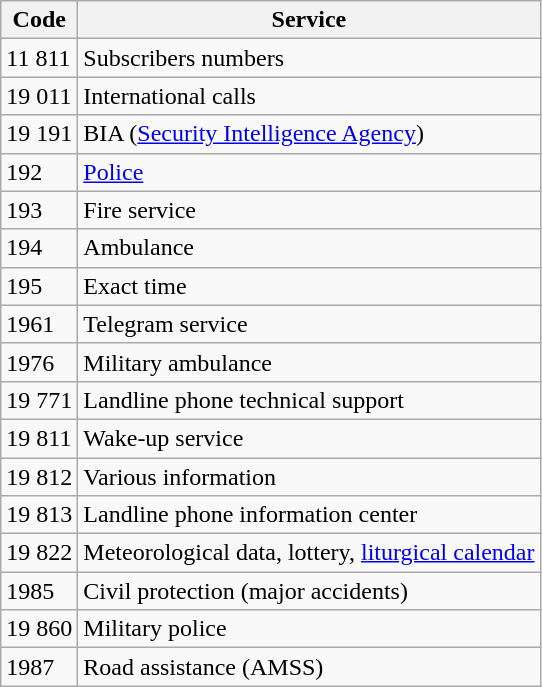<table class="wikitable">
<tr>
<th>Code</th>
<th>Service</th>
</tr>
<tr>
<td>11 811</td>
<td>Subscribers numbers</td>
</tr>
<tr>
<td>19 011</td>
<td>International calls</td>
</tr>
<tr>
<td>19 191</td>
<td>BIA (<a href='#'>Security Intelligence Agency</a>)</td>
</tr>
<tr>
<td>192</td>
<td><a href='#'>Police</a></td>
</tr>
<tr>
<td>193</td>
<td>Fire service</td>
</tr>
<tr>
<td>194</td>
<td>Ambulance</td>
</tr>
<tr>
<td>195</td>
<td>Exact time</td>
</tr>
<tr>
<td>1961</td>
<td>Telegram service</td>
</tr>
<tr>
<td>1976</td>
<td>Military ambulance</td>
</tr>
<tr>
<td>19 771</td>
<td>Landline phone technical support</td>
</tr>
<tr>
<td>19 811</td>
<td>Wake-up service</td>
</tr>
<tr>
<td>19 812</td>
<td>Various information</td>
</tr>
<tr>
<td>19 813</td>
<td>Landline phone information center</td>
</tr>
<tr>
<td>19 822</td>
<td>Meteorological data, lottery, <a href='#'>liturgical calendar</a></td>
</tr>
<tr>
<td>1985</td>
<td>Civil protection (major accidents)</td>
</tr>
<tr>
<td>19 860</td>
<td>Military police</td>
</tr>
<tr>
<td>1987</td>
<td>Road assistance (AMSS)</td>
</tr>
</table>
